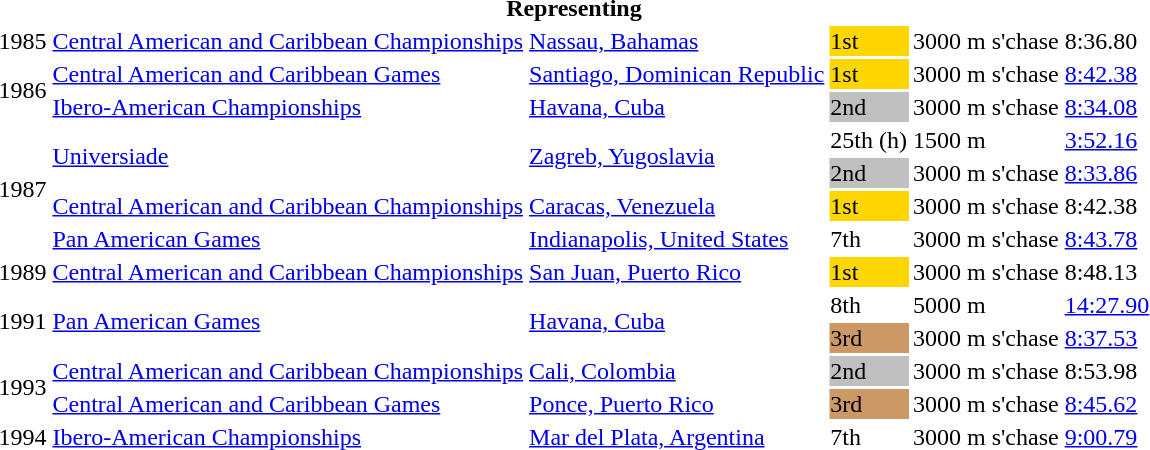<table>
<tr>
<th colspan="6">Representing </th>
</tr>
<tr>
<td>1985</td>
<td><a href='#'>Central American and Caribbean Championships</a></td>
<td><a href='#'>Nassau, Bahamas</a></td>
<td bgcolor=gold>1st</td>
<td>3000 m s'chase</td>
<td>8:36.80</td>
</tr>
<tr>
<td rowspan=2>1986</td>
<td><a href='#'>Central American and Caribbean Games</a></td>
<td><a href='#'>Santiago, Dominican Republic</a></td>
<td bgcolor=gold>1st</td>
<td>3000 m s'chase</td>
<td><a href='#'>8:42.38</a></td>
</tr>
<tr>
<td><a href='#'>Ibero-American Championships</a></td>
<td><a href='#'>Havana, Cuba</a></td>
<td bgcolor=silver>2nd</td>
<td>3000 m s'chase</td>
<td><a href='#'>8:34.08</a></td>
</tr>
<tr>
<td rowspan=4>1987</td>
<td rowspan=2><a href='#'>Universiade</a></td>
<td rowspan=2><a href='#'>Zagreb, Yugoslavia</a></td>
<td>25th (h)</td>
<td>1500 m</td>
<td><a href='#'>3:52.16</a></td>
</tr>
<tr>
<td bgcolor=silver>2nd</td>
<td>3000 m s'chase</td>
<td><a href='#'>8:33.86</a></td>
</tr>
<tr>
<td><a href='#'>Central American and Caribbean Championships</a></td>
<td><a href='#'>Caracas, Venezuela</a></td>
<td bgcolor=gold>1st</td>
<td>3000 m s'chase</td>
<td>8:42.38</td>
</tr>
<tr>
<td><a href='#'>Pan American Games</a></td>
<td><a href='#'>Indianapolis, United States</a></td>
<td>7th</td>
<td>3000 m s'chase</td>
<td><a href='#'>8:43.78</a></td>
</tr>
<tr>
<td>1989</td>
<td><a href='#'>Central American and Caribbean Championships</a></td>
<td><a href='#'>San Juan, Puerto Rico</a></td>
<td bgcolor=gold>1st</td>
<td>3000 m s'chase</td>
<td>8:48.13</td>
</tr>
<tr>
<td rowspan=2>1991</td>
<td rowspan=2><a href='#'>Pan American Games</a></td>
<td rowspan=2><a href='#'>Havana, Cuba</a></td>
<td>8th</td>
<td>5000 m</td>
<td><a href='#'>14:27.90</a></td>
</tr>
<tr>
<td bgcolor=cc9966>3rd</td>
<td>3000 m s'chase</td>
<td><a href='#'>8:37.53</a></td>
</tr>
<tr>
<td rowspan=2>1993</td>
<td><a href='#'>Central American and Caribbean Championships</a></td>
<td><a href='#'>Cali, Colombia</a></td>
<td bgcolor=silver>2nd</td>
<td>3000 m s'chase</td>
<td>8:53.98</td>
</tr>
<tr>
<td><a href='#'>Central American and Caribbean Games</a></td>
<td><a href='#'>Ponce, Puerto Rico</a></td>
<td bgcolor=cc9966>3rd</td>
<td>3000 m s'chase</td>
<td><a href='#'>8:45.62</a></td>
</tr>
<tr>
<td>1994</td>
<td><a href='#'>Ibero-American Championships</a></td>
<td><a href='#'>Mar del Plata, Argentina</a></td>
<td>7th</td>
<td>3000 m s'chase</td>
<td><a href='#'>9:00.79</a></td>
</tr>
</table>
